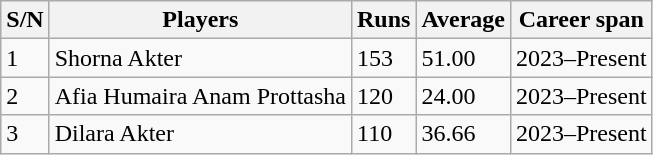<table class="wikitable">
<tr>
<th>S/N</th>
<th>Players</th>
<th>Runs</th>
<th>Average</th>
<th>Career span</th>
</tr>
<tr>
<td>1</td>
<td>Shorna Akter</td>
<td>153</td>
<td>51.00</td>
<td>2023–Present</td>
</tr>
<tr>
<td>2</td>
<td>Afia Humaira Anam Prottasha</td>
<td>120</td>
<td>24.00</td>
<td>2023–Present</td>
</tr>
<tr>
<td>3</td>
<td>Dilara Akter</td>
<td>110</td>
<td>36.66</td>
<td>2023–Present</td>
</tr>
</table>
